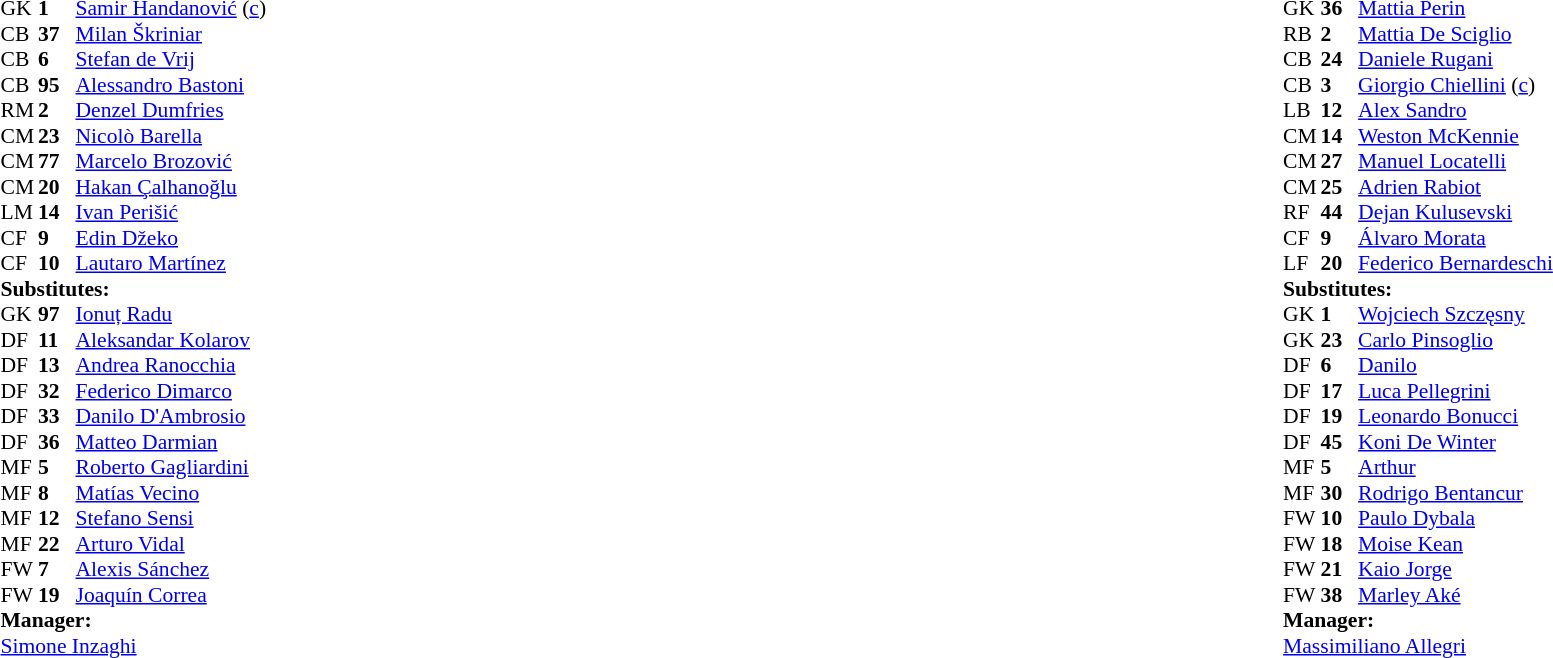<table width="100%">
<tr>
<td valign="top" width="40%"><br><table style="font-size:90%" cellspacing="0" cellpadding="0">
<tr>
<th width=25></th>
<th width=25></th>
</tr>
<tr>
<td>GK</td>
<td><strong>1</strong></td>
<td> <a href='#'>Samir Handanović</a> (<a href='#'>c</a>)</td>
</tr>
<tr>
<td>CB</td>
<td><strong>37</strong></td>
<td> <a href='#'>Milan Škriniar</a></td>
</tr>
<tr>
<td>CB</td>
<td><strong>6</strong></td>
<td> <a href='#'>Stefan de Vrij</a></td>
</tr>
<tr>
<td>CB</td>
<td><strong>95</strong></td>
<td> <a href='#'>Alessandro Bastoni</a></td>
</tr>
<tr>
<td>RM</td>
<td><strong>2</strong></td>
<td> <a href='#'>Denzel Dumfries</a></td>
<td></td>
<td></td>
</tr>
<tr>
<td>CM</td>
<td><strong>23</strong></td>
<td> <a href='#'>Nicolò Barella</a></td>
<td></td>
<td></td>
</tr>
<tr>
<td>CM</td>
<td><strong>77</strong></td>
<td> <a href='#'>Marcelo Brozović</a></td>
</tr>
<tr>
<td>CM</td>
<td><strong>20</strong></td>
<td> <a href='#'>Hakan Çalhanoğlu</a></td>
</tr>
<tr>
<td>LM</td>
<td><strong>14</strong></td>
<td> <a href='#'>Ivan Perišić</a></td>
<td></td>
<td></td>
</tr>
<tr>
<td>CF</td>
<td><strong>9</strong></td>
<td> <a href='#'>Edin Džeko</a></td>
<td></td>
<td></td>
</tr>
<tr>
<td>CF</td>
<td><strong>10</strong></td>
<td> <a href='#'>Lautaro Martínez</a></td>
<td></td>
<td></td>
</tr>
<tr>
<td colspan=3><strong>Substitutes:</strong></td>
</tr>
<tr>
<td>GK</td>
<td><strong>97</strong></td>
<td> <a href='#'>Ionuț Radu</a></td>
</tr>
<tr>
<td>DF</td>
<td><strong>11</strong></td>
<td> <a href='#'>Aleksandar Kolarov</a></td>
</tr>
<tr>
<td>DF</td>
<td><strong>13</strong></td>
<td> <a href='#'>Andrea Ranocchia</a></td>
</tr>
<tr>
<td>DF</td>
<td><strong>32</strong></td>
<td> <a href='#'>Federico Dimarco</a></td>
<td></td>
<td></td>
</tr>
<tr>
<td>DF</td>
<td><strong>33</strong></td>
<td> <a href='#'>Danilo D'Ambrosio</a></td>
</tr>
<tr>
<td>DF</td>
<td><strong>36</strong></td>
<td> <a href='#'>Matteo Darmian</a></td>
<td></td>
<td></td>
</tr>
<tr>
<td>MF</td>
<td><strong>5</strong></td>
<td> <a href='#'>Roberto Gagliardini</a></td>
</tr>
<tr>
<td>MF</td>
<td><strong>8</strong></td>
<td> <a href='#'>Matías Vecino</a></td>
</tr>
<tr>
<td>MF</td>
<td><strong>12</strong></td>
<td> <a href='#'>Stefano Sensi</a></td>
</tr>
<tr>
<td>MF</td>
<td><strong>22</strong></td>
<td> <a href='#'>Arturo Vidal</a></td>
<td></td>
<td></td>
</tr>
<tr>
<td>FW</td>
<td><strong>7</strong></td>
<td> <a href='#'>Alexis Sánchez</a></td>
<td></td>
<td></td>
</tr>
<tr>
<td>FW</td>
<td><strong>19</strong></td>
<td> <a href='#'>Joaquín Correa</a></td>
<td></td>
<td></td>
</tr>
<tr>
<td colspan=3><strong>Manager:</strong></td>
</tr>
<tr>
<td colspan=3> <a href='#'>Simone Inzaghi</a></td>
</tr>
</table>
</td>
<td valign="top"></td>
<td valign="top" width="50%"><br><table style="font-size:90%; margin:auto" cellspacing="0" cellpadding="0">
<tr>
<th width=25></th>
<th width=25></th>
</tr>
<tr>
<td>GK</td>
<td><strong>36</strong></td>
<td> <a href='#'>Mattia Perin</a></td>
</tr>
<tr>
<td>RB</td>
<td><strong>2</strong></td>
<td> <a href='#'>Mattia De Sciglio</a></td>
</tr>
<tr>
<td>CB</td>
<td><strong>24</strong></td>
<td> <a href='#'>Daniele Rugani</a></td>
<td></td>
</tr>
<tr>
<td>CB</td>
<td><strong>3</strong></td>
<td> <a href='#'>Giorgio Chiellini</a> (<a href='#'>c</a>)</td>
</tr>
<tr>
<td>LB</td>
<td><strong>12</strong></td>
<td> <a href='#'>Alex Sandro</a></td>
</tr>
<tr>
<td>CM</td>
<td><strong>14</strong></td>
<td> <a href='#'>Weston McKennie</a></td>
</tr>
<tr>
<td>CM</td>
<td><strong>27</strong></td>
<td> <a href='#'>Manuel Locatelli</a></td>
<td></td>
<td></td>
</tr>
<tr>
<td>CM</td>
<td><strong>25</strong></td>
<td> <a href='#'>Adrien Rabiot</a></td>
</tr>
<tr>
<td>RF</td>
<td><strong>44</strong></td>
<td> <a href='#'>Dejan Kulusevski</a></td>
<td></td>
<td></td>
</tr>
<tr>
<td>CF</td>
<td><strong>9</strong></td>
<td> <a href='#'>Álvaro Morata</a></td>
<td></td>
<td></td>
</tr>
<tr>
<td>LF</td>
<td><strong>20</strong></td>
<td> <a href='#'>Federico Bernardeschi</a></td>
<td></td>
<td></td>
</tr>
<tr>
<td colspan=3><strong>Substitutes:</strong></td>
</tr>
<tr>
<td>GK</td>
<td><strong>1</strong></td>
<td> <a href='#'>Wojciech Szczęsny</a></td>
</tr>
<tr>
<td>GK</td>
<td><strong>23</strong></td>
<td> <a href='#'>Carlo Pinsoglio</a></td>
</tr>
<tr>
<td>DF</td>
<td><strong>6</strong></td>
<td> <a href='#'>Danilo</a></td>
</tr>
<tr>
<td>DF</td>
<td><strong>17</strong></td>
<td> <a href='#'>Luca Pellegrini</a></td>
</tr>
<tr>
<td>DF</td>
<td><strong>19</strong></td>
<td> <a href='#'>Leonardo Bonucci</a></td>
</tr>
<tr>
<td>DF</td>
<td><strong>45</strong></td>
<td> <a href='#'>Koni De Winter</a></td>
</tr>
<tr>
<td>MF</td>
<td><strong>5</strong></td>
<td> <a href='#'>Arthur</a></td>
<td></td>
<td></td>
</tr>
<tr>
<td>MF</td>
<td><strong>30</strong></td>
<td> <a href='#'>Rodrigo Bentancur</a></td>
<td></td>
<td></td>
</tr>
<tr>
<td>FW</td>
<td><strong>10</strong></td>
<td> <a href='#'>Paulo Dybala</a></td>
<td></td>
<td></td>
</tr>
<tr>
<td>FW</td>
<td><strong>18</strong></td>
<td> <a href='#'>Moise Kean</a></td>
<td></td>
<td></td>
</tr>
<tr>
<td>FW</td>
<td><strong>21</strong></td>
<td> <a href='#'>Kaio Jorge</a></td>
</tr>
<tr>
<td>FW</td>
<td><strong>38</strong></td>
<td> <a href='#'>Marley Aké</a></td>
</tr>
<tr>
<td colspan=3><strong>Manager:</strong></td>
</tr>
<tr>
<td colspan=3> <a href='#'>Massimiliano Allegri</a></td>
</tr>
</table>
</td>
</tr>
</table>
